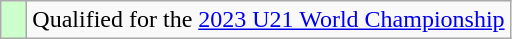<table class="wikitable" style="text-align:left;">
<tr>
<td width=10px bgcolor=#ccffcc></td>
<td>Qualified for the <a href='#'>2023 U21 World Championship</a></td>
</tr>
</table>
